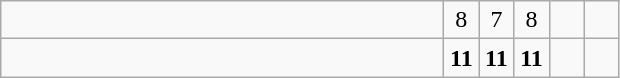<table class="wikitable">
<tr>
<td style="width:18em"></td>
<td align=center style="width:1em">8</td>
<td align=center style="width:1em">7</td>
<td align=center style="width:1em">8</td>
<td align=center style="width:1em"></td>
<td align=center style="width:1em"></td>
</tr>
<tr>
<td style="width:18em"><strong></strong></td>
<td align=center style="width:1em"><strong>11</strong></td>
<td align=center style="width:1em"><strong>11</strong></td>
<td align=center style="width:1em"><strong>11</strong></td>
<td align=center style="width:1em"></td>
<td align=center style="width:1em"></td>
</tr>
</table>
